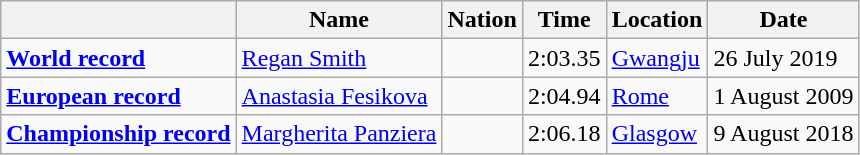<table class=wikitable>
<tr>
<th></th>
<th>Name</th>
<th>Nation</th>
<th>Time</th>
<th>Location</th>
<th>Date</th>
</tr>
<tr>
<td><strong><a href='#'>World record</a></strong></td>
<td><a href='#'>Regan Smith</a></td>
<td></td>
<td>2:03.35</td>
<td><a href='#'>Gwangju</a></td>
<td>26 July 2019</td>
</tr>
<tr>
<td><strong><a href='#'>European record</a></strong></td>
<td><a href='#'>Anastasia Fesikova</a></td>
<td></td>
<td>2:04.94</td>
<td><a href='#'>Rome</a></td>
<td>1 August 2009</td>
</tr>
<tr>
<td><strong><a href='#'>Championship record</a></strong></td>
<td><a href='#'>Margherita Panziera</a></td>
<td></td>
<td>2:06.18</td>
<td><a href='#'>Glasgow</a></td>
<td>9 August 2018</td>
</tr>
</table>
